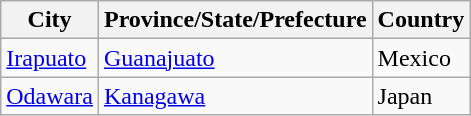<table class="wikitable sortable">
<tr>
<th>City</th>
<th>Province/State/Prefecture</th>
<th>Country</th>
</tr>
<tr>
<td><a href='#'>Irapuato</a></td>
<td><a href='#'>Guanajuato</a></td>
<td>Mexico</td>
</tr>
<tr>
<td><a href='#'>Odawara</a></td>
<td><a href='#'>Kanagawa</a></td>
<td>Japan</td>
</tr>
</table>
